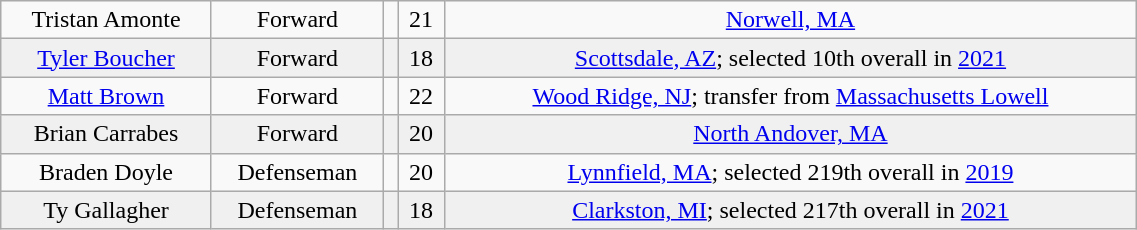<table class="wikitable" width="60%">
<tr align="center" bgcolor="">
<td>Tristan Amonte</td>
<td>Forward</td>
<td></td>
<td>21</td>
<td><a href='#'>Norwell, MA</a></td>
</tr>
<tr align="center" bgcolor="f0f0f0">
<td><a href='#'>Tyler Boucher</a></td>
<td>Forward</td>
<td></td>
<td>18</td>
<td><a href='#'>Scottsdale, AZ</a>; selected 10th overall in <a href='#'>2021</a></td>
</tr>
<tr align="center" bgcolor="">
<td><a href='#'>Matt Brown</a></td>
<td>Forward</td>
<td></td>
<td>22</td>
<td><a href='#'>Wood Ridge, NJ</a>; transfer from <a href='#'>Massachusetts Lowell</a></td>
</tr>
<tr align="center" bgcolor="f0f0f0">
<td>Brian Carrabes</td>
<td>Forward</td>
<td></td>
<td>20</td>
<td><a href='#'>North Andover, MA</a></td>
</tr>
<tr align="center" bgcolor="">
<td>Braden Doyle</td>
<td>Defenseman</td>
<td></td>
<td>20</td>
<td><a href='#'>Lynnfield, MA</a>; selected 219th overall in <a href='#'>2019</a></td>
</tr>
<tr align="center" bgcolor="f0f0f0">
<td>Ty Gallagher</td>
<td>Defenseman</td>
<td></td>
<td>18</td>
<td><a href='#'>Clarkston, MI</a>; selected 217th overall in <a href='#'>2021</a></td>
</tr>
</table>
